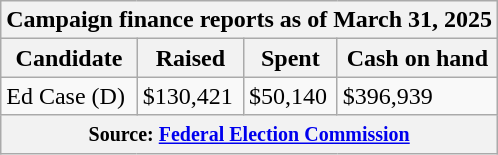<table class="wikitable sortable">
<tr>
<th colspan=4>Campaign finance reports as of March 31, 2025</th>
</tr>
<tr style="text-align:center;">
<th>Candidate</th>
<th>Raised</th>
<th>Spent</th>
<th>Cash on hand</th>
</tr>
<tr>
<td>Ed Case (D)</td>
<td>$130,421</td>
<td>$50,140</td>
<td>$396,939</td>
</tr>
<tr>
<th colspan="4"><small>Source: <a href='#'>Federal Election Commission</a></small></th>
</tr>
</table>
